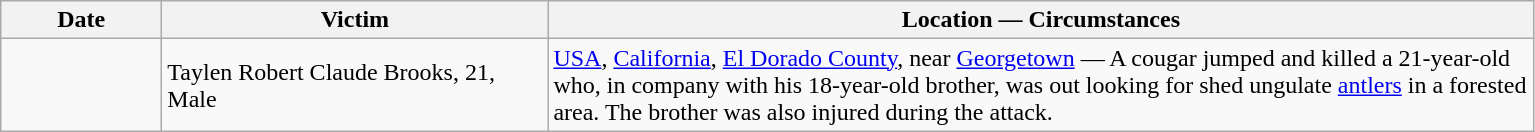<table class="wikitable sortable">
<tr>
<th width="100">Date</th>
<th width="250">Victim</th>
<th width="650">Location — Circumstances</th>
</tr>
<tr>
<td></td>
<td>Taylen Robert Claude Brooks, 21, Male</td>
<td><a href='#'>USA</a>, <a href='#'>California</a>, <a href='#'>El Dorado County</a>, near <a href='#'>Georgetown</a> — A cougar jumped and killed a 21-year-old who, in company with his 18-year-old brother, was out looking for shed ungulate <a href='#'>antlers</a> in a forested area. The brother was also injured during the attack.</td>
</tr>
</table>
